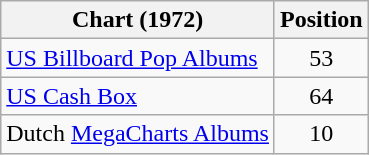<table class="wikitable sortable">
<tr>
<th>Chart (1972)</th>
<th>Position</th>
</tr>
<tr>
<td><a href='#'>US Billboard Pop Albums</a></td>
<td align=center>53</td>
</tr>
<tr>
<td><a href='#'>US Cash Box</a></td>
<td align=center>64</td>
</tr>
<tr>
<td>Dutch <a href='#'>MegaCharts Albums</a></td>
<td align=center>10</td>
</tr>
</table>
